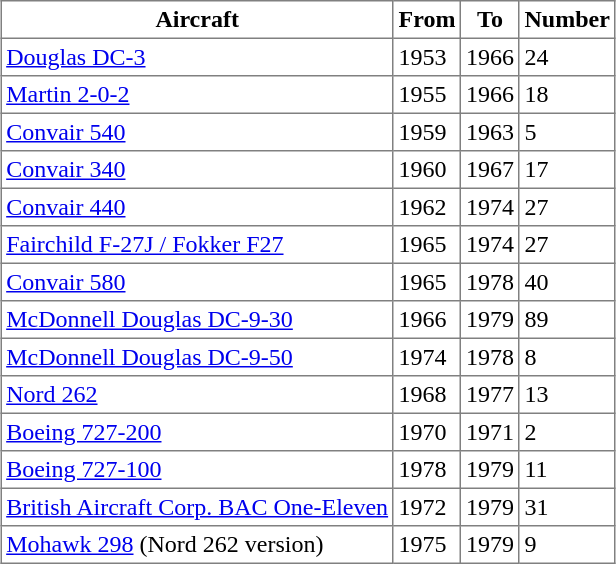<table class="toccolours" border="1" cellpadding="3" style="border-collapse:collapse;margin:1em auto;">
<tr style="background:white;">
<th>Aircraft</th>
<th>From</th>
<th>To</th>
<th>Number</th>
</tr>
<tr>
<td><a href='#'>Douglas DC-3</a></td>
<td>1953</td>
<td>1966</td>
<td>24</td>
</tr>
<tr>
<td><a href='#'>Martin 2-0-2</a></td>
<td>1955</td>
<td>1966</td>
<td>18</td>
</tr>
<tr>
<td><a href='#'>Convair 540</a></td>
<td>1959</td>
<td>1963</td>
<td>5</td>
</tr>
<tr>
<td><a href='#'>Convair 340</a></td>
<td>1960</td>
<td>1967</td>
<td>17</td>
</tr>
<tr>
<td><a href='#'>Convair 440</a></td>
<td>1962</td>
<td>1974</td>
<td>27</td>
</tr>
<tr>
<td><a href='#'>Fairchild F-27J / Fokker F27</a></td>
<td>1965</td>
<td>1974</td>
<td>27</td>
</tr>
<tr>
<td><a href='#'>Convair 580</a></td>
<td>1965</td>
<td>1978</td>
<td>40</td>
</tr>
<tr>
<td><a href='#'>McDonnell Douglas DC-9-30</a></td>
<td>1966</td>
<td>1979</td>
<td>89</td>
</tr>
<tr>
<td><a href='#'>McDonnell Douglas DC-9-50</a></td>
<td>1974</td>
<td>1978</td>
<td>8</td>
</tr>
<tr>
<td><a href='#'>Nord 262</a></td>
<td>1968</td>
<td>1977</td>
<td>13</td>
</tr>
<tr>
<td><a href='#'>Boeing 727-200</a></td>
<td>1970</td>
<td>1971</td>
<td>2</td>
</tr>
<tr>
<td><a href='#'>Boeing 727-100</a></td>
<td>1978</td>
<td>1979</td>
<td>11</td>
</tr>
<tr>
<td><a href='#'>British Aircraft Corp. BAC One-Eleven</a></td>
<td>1972</td>
<td>1979</td>
<td>31</td>
</tr>
<tr>
<td><a href='#'>Mohawk 298</a> (Nord 262 version)</td>
<td>1975</td>
<td>1979</td>
<td>9</td>
</tr>
</table>
